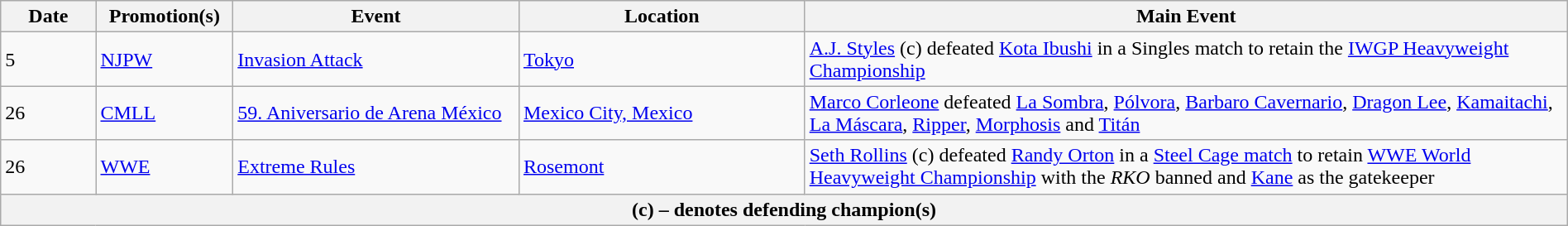<table class="wikitable" style="width:100%;">
<tr>
<th width=5%>Date</th>
<th width=5%>Promotion(s)</th>
<th width=15%>Event</th>
<th width=15%>Location</th>
<th width=40%>Main Event</th>
</tr>
<tr>
<td>5</td>
<td><a href='#'>NJPW</a></td>
<td><a href='#'>Invasion Attack</a></td>
<td><a href='#'>Tokyo</a></td>
<td><a href='#'>A.J. Styles</a> (c) defeated <a href='#'>Kota Ibushi</a> in a Singles match to retain the <a href='#'>IWGP Heavyweight Championship</a></td>
</tr>
<tr>
<td>26</td>
<td><a href='#'>CMLL</a></td>
<td><a href='#'>59. Aniversario de Arena México</a></td>
<td><a href='#'>Mexico City, Mexico</a></td>
<td><a href='#'>Marco Corleone</a> defeated <a href='#'>La Sombra</a>, <a href='#'>Pólvora</a>, <a href='#'>Barbaro Cavernario</a>, <a href='#'>Dragon Lee</a>, <a href='#'>Kamaitachi</a>, <a href='#'>La Máscara</a>, <a href='#'>Ripper</a>, <a href='#'>Morphosis</a> and <a href='#'>Titán</a></td>
</tr>
<tr>
<td>26</td>
<td><a href='#'>WWE</a></td>
<td><a href='#'>Extreme Rules</a></td>
<td><a href='#'>Rosemont</a></td>
<td><a href='#'>Seth Rollins</a> (c) defeated <a href='#'>Randy Orton</a> in a <a href='#'>Steel Cage match</a> to retain <a href='#'>WWE World Heavyweight Championship</a> with the <em>RKO</em> banned and <a href='#'>Kane</a> as the gatekeeper</td>
</tr>
<tr>
<th colspan="6">(c) – denotes defending champion(s)</th>
</tr>
</table>
